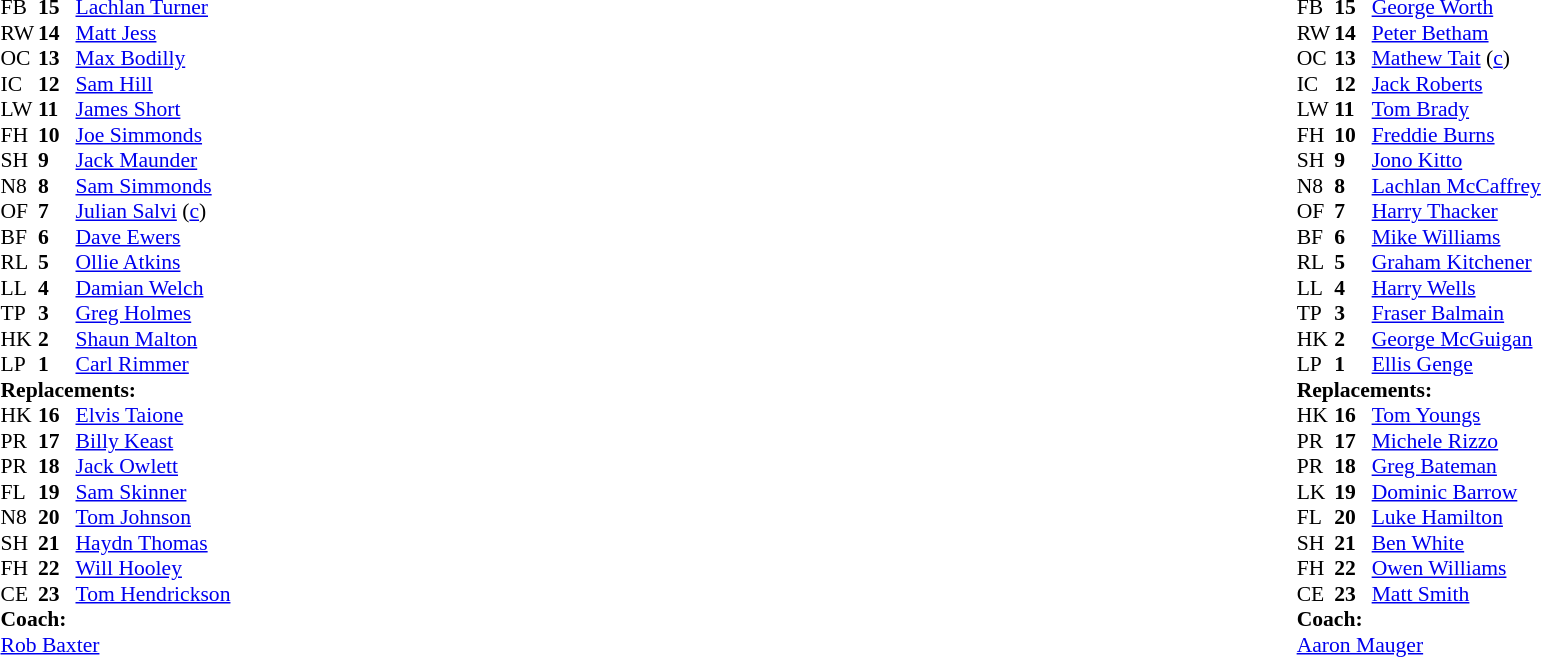<table width="100%">
<tr>
<td valign="top" width="50%"><br><table style="font-size: 90%" cellspacing="0" cellpadding="0">
<tr>
<th width="25"></th>
<th width="25"></th>
</tr>
<tr>
<td>FB</td>
<td><strong>15</strong></td>
<td> <a href='#'>Lachlan Turner</a></td>
</tr>
<tr>
<td>RW</td>
<td><strong>14</strong></td>
<td> <a href='#'>Matt Jess</a></td>
</tr>
<tr>
<td>OC</td>
<td><strong>13</strong></td>
<td> <a href='#'>Max Bodilly</a></td>
</tr>
<tr>
<td>IC</td>
<td><strong>12</strong></td>
<td> <a href='#'>Sam Hill</a></td>
</tr>
<tr>
<td>LW</td>
<td><strong>11</strong></td>
<td> <a href='#'>James Short</a></td>
</tr>
<tr>
<td>FH</td>
<td><strong>10</strong></td>
<td> <a href='#'>Joe Simmonds</a></td>
</tr>
<tr>
<td>SH</td>
<td><strong>9</strong></td>
<td> <a href='#'>Jack Maunder</a></td>
</tr>
<tr>
<td>N8</td>
<td><strong>8</strong></td>
<td> <a href='#'>Sam Simmonds</a></td>
</tr>
<tr>
<td>OF</td>
<td><strong>7</strong></td>
<td> <a href='#'>Julian Salvi</a> (<a href='#'>c</a>)</td>
</tr>
<tr>
<td>BF</td>
<td><strong>6</strong></td>
<td> <a href='#'>Dave Ewers</a></td>
</tr>
<tr>
<td>RL</td>
<td><strong>5</strong></td>
<td> <a href='#'>Ollie Atkins</a></td>
</tr>
<tr>
<td>LL</td>
<td><strong>4</strong></td>
<td> <a href='#'>Damian Welch</a></td>
</tr>
<tr>
<td>TP</td>
<td><strong>3</strong></td>
<td> <a href='#'>Greg Holmes</a></td>
</tr>
<tr>
<td>HK</td>
<td><strong>2</strong></td>
<td> <a href='#'>Shaun Malton</a></td>
</tr>
<tr>
<td>LP</td>
<td><strong>1</strong></td>
<td> <a href='#'>Carl Rimmer</a></td>
</tr>
<tr>
<td colspan=3><strong>Replacements:</strong></td>
</tr>
<tr>
<td>HK</td>
<td><strong>16</strong></td>
<td> <a href='#'>Elvis Taione</a></td>
</tr>
<tr>
<td>PR</td>
<td><strong>17</strong></td>
<td> <a href='#'>Billy Keast</a></td>
</tr>
<tr>
<td>PR</td>
<td><strong>18</strong></td>
<td> <a href='#'>Jack Owlett</a></td>
</tr>
<tr>
<td>FL</td>
<td><strong>19</strong></td>
<td> <a href='#'>Sam Skinner</a></td>
</tr>
<tr>
<td>N8</td>
<td><strong>20</strong></td>
<td> <a href='#'>Tom Johnson</a></td>
</tr>
<tr>
<td>SH</td>
<td><strong>21</strong></td>
<td> <a href='#'>Haydn Thomas</a></td>
</tr>
<tr>
<td>FH</td>
<td><strong>22</strong></td>
<td> <a href='#'>Will Hooley</a></td>
</tr>
<tr>
<td>CE</td>
<td><strong>23</strong></td>
<td> <a href='#'>Tom Hendrickson</a></td>
</tr>
<tr>
<td colspan=3><strong>Coach:</strong></td>
</tr>
<tr>
<td colspan="4"> <a href='#'>Rob Baxter</a></td>
</tr>
</table>
</td>
<td valign="top"></td>
<td valign="top" width="50%"><br><table style="font-size: 90%" cellspacing="0" cellpadding="0" align="center">
<tr>
<th width="25"></th>
<th width="25"></th>
</tr>
<tr>
<td>FB</td>
<td><strong>15</strong></td>
<td> <a href='#'>George Worth</a></td>
</tr>
<tr>
<td>RW</td>
<td><strong>14</strong></td>
<td> <a href='#'>Peter Betham</a></td>
</tr>
<tr>
<td>OC</td>
<td><strong>13</strong></td>
<td> <a href='#'>Mathew Tait</a> (<a href='#'>c</a>)</td>
</tr>
<tr>
<td>IC</td>
<td><strong>12</strong></td>
<td> <a href='#'>Jack Roberts</a></td>
</tr>
<tr>
<td>LW</td>
<td><strong>11</strong></td>
<td> <a href='#'>Tom Brady</a></td>
</tr>
<tr>
<td>FH</td>
<td><strong>10</strong></td>
<td> <a href='#'>Freddie Burns</a></td>
</tr>
<tr>
<td>SH</td>
<td><strong>9</strong></td>
<td> <a href='#'>Jono Kitto</a></td>
</tr>
<tr>
<td>N8</td>
<td><strong>8</strong></td>
<td> <a href='#'>Lachlan McCaffrey</a></td>
</tr>
<tr>
<td>OF</td>
<td><strong>7</strong></td>
<td> <a href='#'>Harry Thacker</a></td>
</tr>
<tr>
<td>BF</td>
<td><strong>6</strong></td>
<td> <a href='#'>Mike Williams</a></td>
</tr>
<tr>
<td>RL</td>
<td><strong>5</strong></td>
<td> <a href='#'>Graham Kitchener</a></td>
</tr>
<tr>
<td>LL</td>
<td><strong>4</strong></td>
<td> <a href='#'>Harry Wells</a></td>
</tr>
<tr>
<td>TP</td>
<td><strong>3</strong></td>
<td> <a href='#'>Fraser Balmain</a></td>
</tr>
<tr>
<td>HK</td>
<td><strong>2</strong></td>
<td> <a href='#'>George McGuigan</a></td>
</tr>
<tr>
<td>LP</td>
<td><strong>1</strong></td>
<td> <a href='#'>Ellis Genge</a></td>
</tr>
<tr>
<td colspan=3><strong>Replacements:</strong></td>
</tr>
<tr>
<td>HK</td>
<td><strong>16</strong></td>
<td> <a href='#'>Tom Youngs</a></td>
</tr>
<tr>
<td>PR</td>
<td><strong>17</strong></td>
<td> <a href='#'>Michele Rizzo</a></td>
</tr>
<tr>
<td>PR</td>
<td><strong>18</strong></td>
<td> <a href='#'>Greg Bateman</a></td>
</tr>
<tr>
<td>LK</td>
<td><strong>19</strong></td>
<td> <a href='#'>Dominic Barrow</a></td>
</tr>
<tr>
<td>FL</td>
<td><strong>20</strong></td>
<td> <a href='#'>Luke Hamilton</a></td>
</tr>
<tr>
<td>SH</td>
<td><strong>21</strong></td>
<td> <a href='#'>Ben White</a></td>
</tr>
<tr>
<td>FH</td>
<td><strong>22</strong></td>
<td> <a href='#'>Owen Williams</a></td>
</tr>
<tr>
<td>CE</td>
<td><strong>23</strong></td>
<td> <a href='#'>Matt Smith</a></td>
</tr>
<tr>
<td colspan=3><strong>Coach:</strong></td>
</tr>
<tr>
<td colspan="4"> <a href='#'>Aaron Mauger</a></td>
</tr>
</table>
</td>
</tr>
</table>
